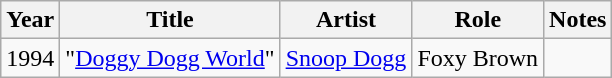<table class="wikitable sortable">
<tr>
<th>Year</th>
<th>Title</th>
<th>Artist</th>
<th>Role</th>
<th class="unsortable">Notes</th>
</tr>
<tr>
<td>1994</td>
<td>"<a href='#'>Doggy Dogg World</a>"</td>
<td><a href='#'>Snoop Dogg</a></td>
<td>Foxy Brown</td>
<td></td>
</tr>
</table>
